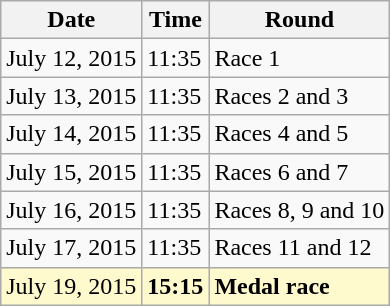<table class="wikitable">
<tr>
<th>Date</th>
<th>Time</th>
<th>Round</th>
</tr>
<tr>
<td>July 12, 2015</td>
<td>11:35</td>
<td>Race 1</td>
</tr>
<tr>
<td>July 13, 2015</td>
<td>11:35</td>
<td>Races 2 and 3</td>
</tr>
<tr>
<td>July 14, 2015</td>
<td>11:35</td>
<td>Races 4 and 5</td>
</tr>
<tr>
<td>July 15, 2015</td>
<td>11:35</td>
<td>Races 6 and 7</td>
</tr>
<tr>
<td>July 16, 2015</td>
<td>11:35</td>
<td>Races 8, 9 and 10</td>
</tr>
<tr>
<td>July 17, 2015</td>
<td>11:35</td>
<td>Races 11 and 12</td>
</tr>
<tr style=background:lemonchiffon>
<td>July 19, 2015</td>
<td><strong>15:15</strong></td>
<td><strong>Medal race</strong></td>
</tr>
</table>
